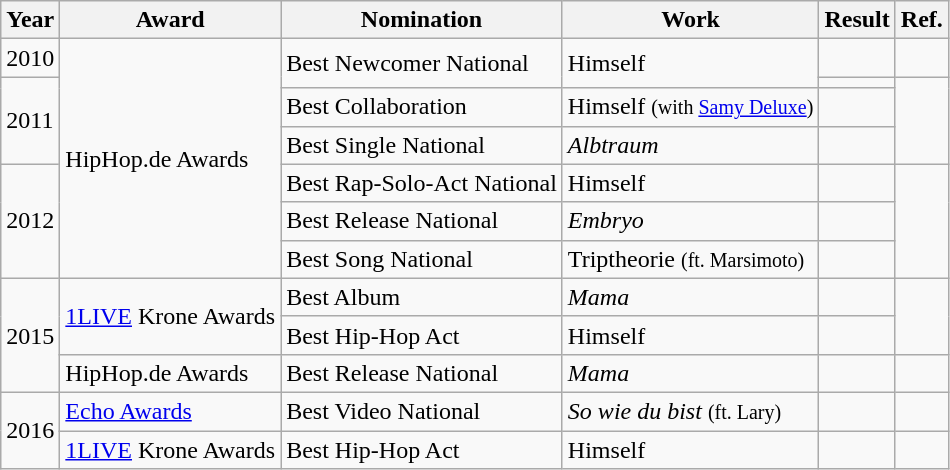<table class="wikitable">
<tr>
<th>Year</th>
<th>Award</th>
<th>Nomination</th>
<th>Work</th>
<th>Result</th>
<th>Ref.</th>
</tr>
<tr>
<td>2010</td>
<td rowspan="7">HipHop.de Awards</td>
<td rowspan="2">Best Newcomer National</td>
<td rowspan="2">Himself</td>
<td></td>
<td></td>
</tr>
<tr>
<td rowspan="3">2011</td>
<td></td>
<td rowspan="3"></td>
</tr>
<tr>
<td>Best Collaboration</td>
<td>Himself <small>(with <a href='#'>Samy Deluxe</a>)</small></td>
<td></td>
</tr>
<tr>
<td>Best Single National</td>
<td><em>Albtraum</em></td>
<td></td>
</tr>
<tr>
<td rowspan="3">2012</td>
<td>Best Rap-Solo-Act National</td>
<td>Himself</td>
<td></td>
<td rowspan="3"></td>
</tr>
<tr>
<td>Best Release National</td>
<td><em>Embryo</em></td>
<td></td>
</tr>
<tr>
<td>Best Song National</td>
<td>Triptheorie <small>(ft. Marsimoto)</small></td>
<td></td>
</tr>
<tr>
<td rowspan="3">2015</td>
<td rowspan="2"><a href='#'>1LIVE</a> Krone Awards</td>
<td>Best Album</td>
<td><em>Mama</em></td>
<td></td>
<td rowspan="2"></td>
</tr>
<tr>
<td>Best Hip-Hop Act</td>
<td>Himself</td>
<td></td>
</tr>
<tr>
<td>HipHop.de Awards</td>
<td>Best Release National</td>
<td><em>Mama</em></td>
<td></td>
<td></td>
</tr>
<tr>
<td rowspan="2">2016</td>
<td><a href='#'>Echo Awards</a></td>
<td>Best Video National</td>
<td><em>So wie du bist</em> <small>(ft. Lary)</small></td>
<td></td>
<td></td>
</tr>
<tr>
<td><a href='#'>1LIVE</a> Krone Awards</td>
<td>Best Hip-Hop Act</td>
<td>Himself</td>
<td></td>
<td></td>
</tr>
</table>
